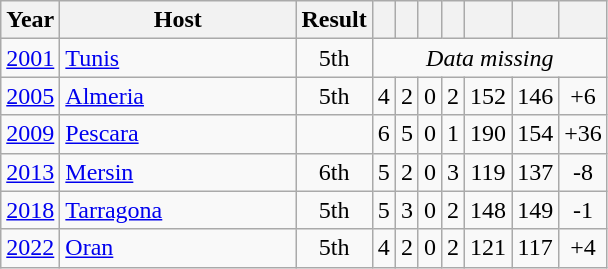<table class=wikitable>
<tr>
<th>Year</th>
<th width=150>Host</th>
<th>Result</th>
<th></th>
<th></th>
<th></th>
<th></th>
<th></th>
<th></th>
<th></th>
</tr>
<tr align=center>
<td><a href='#'>2001</a></td>
<td align=left> <a href='#'>Tunis</a></td>
<td>5th</td>
<td colspan=7><em>Data missing</em></td>
</tr>
<tr align=center>
<td><a href='#'>2005</a></td>
<td align=left> <a href='#'>Almeria</a></td>
<td>5th</td>
<td>4</td>
<td>2</td>
<td>0</td>
<td>2</td>
<td>152</td>
<td>146</td>
<td>+6</td>
</tr>
<tr align=center>
<td><a href='#'>2009</a></td>
<td align=left> <a href='#'>Pescara</a></td>
<td></td>
<td>6</td>
<td>5</td>
<td>0</td>
<td>1</td>
<td>190</td>
<td>154</td>
<td>+36</td>
</tr>
<tr align=center>
<td><a href='#'>2013</a></td>
<td align=left> <a href='#'>Mersin</a></td>
<td>6th</td>
<td>5</td>
<td>2</td>
<td>0</td>
<td>3</td>
<td>119</td>
<td>137</td>
<td>-8</td>
</tr>
<tr align=center>
<td><a href='#'>2018</a></td>
<td align=left> <a href='#'>Tarragona</a></td>
<td>5th</td>
<td>5</td>
<td>3</td>
<td>0</td>
<td>2</td>
<td>148</td>
<td>149</td>
<td>-1</td>
</tr>
<tr align=center>
<td><a href='#'>2022</a></td>
<td align=left> <a href='#'>Oran</a></td>
<td>5th</td>
<td>4</td>
<td>2</td>
<td>0</td>
<td>2</td>
<td>121</td>
<td>117</td>
<td>+4</td>
</tr>
</table>
